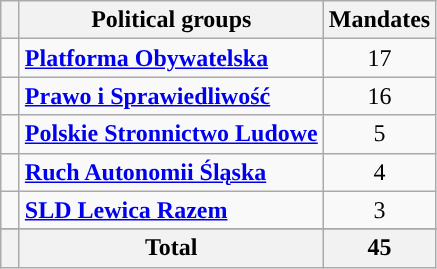<table class="wikitable">
<tr>
<th width=5></th>
<th>Political groups</th>
<th>Mandates</th>
</tr>
<tr>
<td style="background:"></td>
<td><strong><a href='#'>Platforma Obywatelska</a></strong></td>
<td align="center">17</td>
</tr>
<tr>
<td style="background:"></td>
<td><strong><a href='#'>Prawo i Sprawiedliwość</a></strong></td>
<td align="center">16</td>
</tr>
<tr>
<td style="background:"></td>
<td><strong><a href='#'>Polskie Stronnictwo Ludowe</a></strong></td>
<td align="center">5</td>
</tr>
<tr>
<td style="background:"></td>
<td><strong><a href='#'>Ruch Autonomii Śląska</a></strong></td>
<td align="center">4</td>
</tr>
<tr>
<td style="background:"></td>
<td><strong><a href='#'>SLD Lewica Razem</a></strong></td>
<td align="center">3</td>
</tr>
<tr>
</tr>
<tr bgcolor="#ececec">
<th></th>
<th>Total</th>
<th align="center">45</th>
</tr>
</table>
